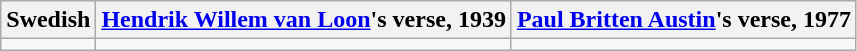<table class="wikitable">
<tr>
<th>Swedish</th>
<th><a href='#'>Hendrik Willem van Loon</a>'s verse, 1939</th>
<th><a href='#'>Paul Britten Austin</a>'s verse, 1977</th>
</tr>
<tr>
<td></td>
<td></td>
<td></td>
</tr>
</table>
